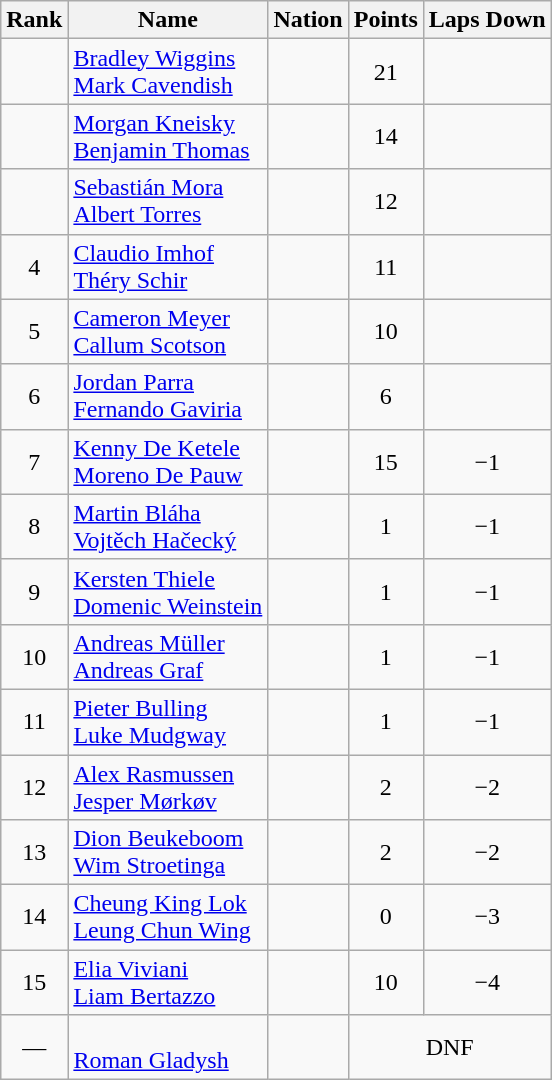<table class="wikitable sortable" style="text-align:center">
<tr>
<th>Rank</th>
<th>Name</th>
<th>Nation</th>
<th>Points</th>
<th>Laps Down</th>
</tr>
<tr>
<td></td>
<td align=left><a href='#'>Bradley Wiggins</a><br><a href='#'>Mark Cavendish</a></td>
<td align=left></td>
<td>21</td>
<td></td>
</tr>
<tr>
<td></td>
<td align=left><a href='#'>Morgan Kneisky</a><br><a href='#'>Benjamin Thomas</a></td>
<td align=left></td>
<td>14</td>
<td></td>
</tr>
<tr>
<td></td>
<td align=left><a href='#'>Sebastián Mora</a><br><a href='#'>Albert Torres</a></td>
<td align=left></td>
<td>12</td>
<td></td>
</tr>
<tr>
<td>4</td>
<td align=left><a href='#'>Claudio Imhof</a><br><a href='#'>Théry Schir</a></td>
<td align=left></td>
<td>11</td>
<td></td>
</tr>
<tr>
<td>5</td>
<td align=left><a href='#'>Cameron Meyer</a><br><a href='#'>Callum Scotson</a></td>
<td align=left></td>
<td>10</td>
<td></td>
</tr>
<tr>
<td>6</td>
<td align=left><a href='#'>Jordan Parra</a><br><a href='#'>Fernando Gaviria</a></td>
<td align=left></td>
<td>6</td>
<td></td>
</tr>
<tr>
<td>7</td>
<td align=left><a href='#'>Kenny De Ketele</a><br><a href='#'>Moreno De Pauw</a></td>
<td align=left></td>
<td>15</td>
<td>−1</td>
</tr>
<tr>
<td>8</td>
<td align=left><a href='#'>Martin Bláha</a><br><a href='#'>Vojtěch Hačecký</a></td>
<td align=left></td>
<td>1</td>
<td>−1</td>
</tr>
<tr>
<td>9</td>
<td align=left><a href='#'>Kersten Thiele</a><br><a href='#'>Domenic Weinstein</a></td>
<td align=left></td>
<td>1</td>
<td>−1</td>
</tr>
<tr>
<td>10</td>
<td align=left><a href='#'>Andreas Müller</a><br><a href='#'>Andreas Graf</a></td>
<td align=left></td>
<td>1</td>
<td>−1</td>
</tr>
<tr>
<td>11</td>
<td align=left><a href='#'>Pieter Bulling</a><br><a href='#'>Luke Mudgway</a></td>
<td align=left></td>
<td>1</td>
<td>−1</td>
</tr>
<tr>
<td>12</td>
<td align=left><a href='#'>Alex Rasmussen</a><br><a href='#'>Jesper Mørkøv</a></td>
<td align=left></td>
<td>2</td>
<td>−2</td>
</tr>
<tr>
<td>13</td>
<td align=left><a href='#'>Dion Beukeboom</a><br><a href='#'>Wim Stroetinga</a></td>
<td align=left></td>
<td>2</td>
<td>−2</td>
</tr>
<tr>
<td>14</td>
<td align=left><a href='#'>Cheung King Lok</a><br><a href='#'>Leung Chun Wing</a></td>
<td align=left></td>
<td>0</td>
<td>−3</td>
</tr>
<tr>
<td>15</td>
<td align=left><a href='#'>Elia Viviani</a><br><a href='#'>Liam Bertazzo</a></td>
<td align=left></td>
<td>10</td>
<td>−4</td>
</tr>
<tr>
<td>—</td>
<td align=left><br><a href='#'>Roman Gladysh</a></td>
<td align=left></td>
<td colspan=2>DNF</td>
</tr>
</table>
